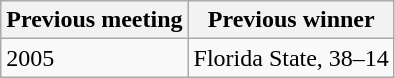<table class="wikitable">
<tr>
<th>Previous meeting</th>
<th>Previous winner</th>
</tr>
<tr>
<td>2005</td>
<td>Florida State, 38–14</td>
</tr>
</table>
